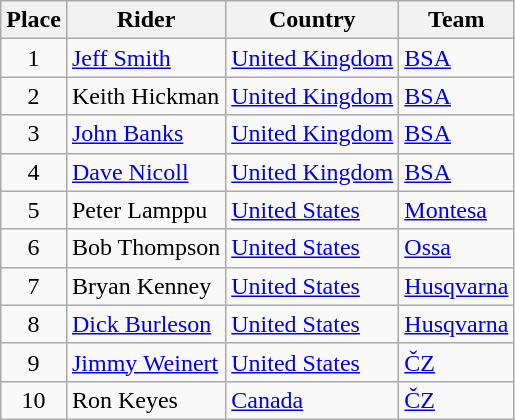<table class="wikitable">
<tr>
<th>Place</th>
<th>Rider</th>
<th>Country</th>
<th>Team</th>
</tr>
<tr>
<td align="center">1</td>
<td> <a href='#'>Jeff Smith</a></td>
<td><a href='#'>United Kingdom</a></td>
<td><a href='#'>BSA</a></td>
</tr>
<tr>
<td align="center">2</td>
<td> Keith Hickman</td>
<td><a href='#'>United Kingdom</a></td>
<td><a href='#'>BSA</a></td>
</tr>
<tr>
<td align="center">3</td>
<td> <a href='#'>John Banks</a></td>
<td><a href='#'>United Kingdom</a></td>
<td><a href='#'>BSA</a></td>
</tr>
<tr>
<td align="center">4</td>
<td> <a href='#'>Dave Nicoll</a></td>
<td><a href='#'>United Kingdom</a></td>
<td><a href='#'>BSA</a></td>
</tr>
<tr>
<td align="center">5</td>
<td> Peter Lamppu</td>
<td><a href='#'>United States</a></td>
<td><a href='#'>Montesa</a></td>
</tr>
<tr>
<td align="center">6</td>
<td> Bob Thompson</td>
<td><a href='#'>United States</a></td>
<td><a href='#'>Ossa</a></td>
</tr>
<tr>
<td align="center">7</td>
<td> Bryan Kenney</td>
<td><a href='#'>United States</a></td>
<td><a href='#'>Husqvarna</a></td>
</tr>
<tr>
<td align="center">8</td>
<td> <a href='#'>Dick Burleson</a></td>
<td><a href='#'>United States</a></td>
<td><a href='#'>Husqvarna</a></td>
</tr>
<tr>
<td align="center">9</td>
<td> <a href='#'>Jimmy Weinert</a></td>
<td><a href='#'>United States</a></td>
<td><a href='#'>ČZ</a></td>
</tr>
<tr>
<td align="center">10</td>
<td> Ron Keyes</td>
<td><a href='#'>Canada</a></td>
<td><a href='#'>ČZ</a></td>
</tr>
</table>
